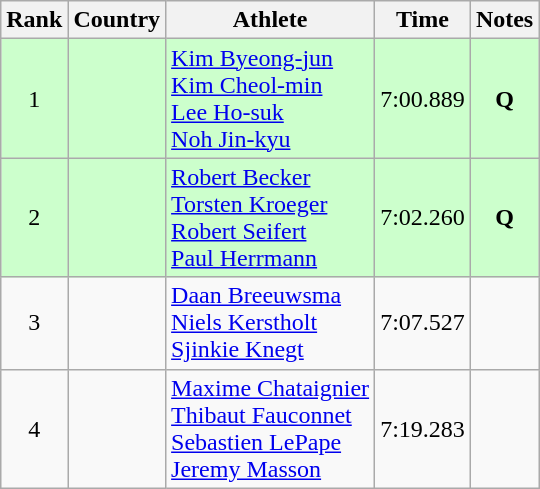<table class="wikitable sortable" style="text-align:center">
<tr>
<th>Rank</th>
<th>Country</th>
<th>Athlete</th>
<th>Time</th>
<th>Notes</th>
</tr>
<tr bgcolor="#ccffcc">
<td>1</td>
<td align=left></td>
<td align=left><a href='#'>Kim Byeong-jun</a> <br> <a href='#'>Kim Cheol-min</a> <br> <a href='#'>Lee Ho-suk</a> <br> <a href='#'>Noh Jin-kyu</a></td>
<td>7:00.889</td>
<td><strong>Q</strong></td>
</tr>
<tr bgcolor="#ccffcc">
<td>2</td>
<td align=left></td>
<td align=left><a href='#'>Robert Becker</a> <br> <a href='#'>Torsten Kroeger</a> <br> <a href='#'>Robert Seifert</a> <br> <a href='#'>Paul Herrmann</a></td>
<td>7:02.260</td>
<td><strong>Q</strong></td>
</tr>
<tr>
<td>3</td>
<td align=left></td>
<td align=left><a href='#'>Daan Breeuwsma</a> <br> <a href='#'>Niels Kerstholt</a> <br> <a href='#'>Sjinkie Knegt</a> <br> </td>
<td>7:07.527</td>
<td></td>
</tr>
<tr>
<td>4</td>
<td align=left></td>
<td align=left><a href='#'>Maxime Chataignier</a> <br> <a href='#'>Thibaut Fauconnet</a> <br> <a href='#'>Sebastien LePape</a> <br> <a href='#'>Jeremy Masson</a></td>
<td>7:19.283</td>
<td></td>
</tr>
</table>
